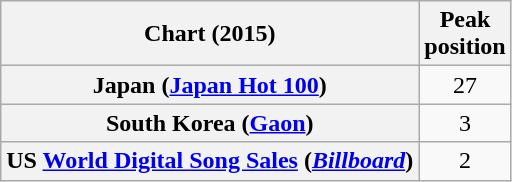<table class="wikitable sortable plainrowheaders" style="text-align:center">
<tr>
<th scope="col">Chart (2015)</th>
<th scope="col">Peak<br>position</th>
</tr>
<tr>
<th scope="row">Japan (<a href='#'>Japan Hot 100</a>)</th>
<td>27</td>
</tr>
<tr>
<th scope="row">South Korea (<a href='#'>Gaon</a>)</th>
<td>3</td>
</tr>
<tr>
<th scope="row">US <a href='#'>World Digital Song Sales</a> (<em><a href='#'>Billboard</a></em>)</th>
<td>2</td>
</tr>
</table>
